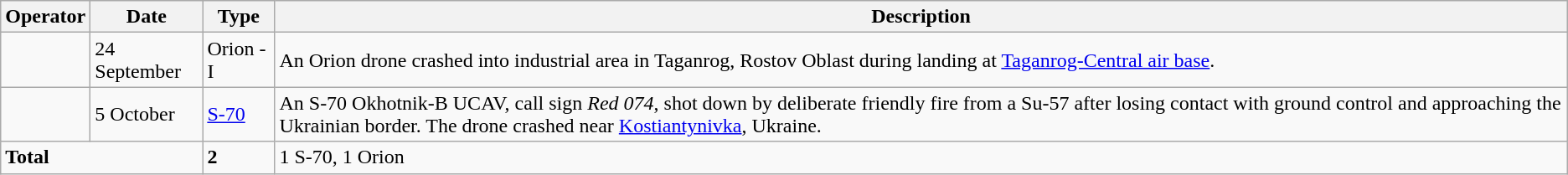<table class="wikitable">
<tr>
<th>Operator</th>
<th>Date</th>
<th>Type</th>
<th>Description</th>
</tr>
<tr>
<td></td>
<td>24 September</td>
<td>Orion - I</td>
<td>An Orion drone crashed into industrial area in Taganrog, Rostov Oblast during landing at <a href='#'>Taganrog-Central air base</a>.</td>
</tr>
<tr>
<td></td>
<td>5 October</td>
<td><a href='#'>S-70</a></td>
<td>An S-70 Okhotnik-B UCAV, call sign <em>Red 074</em>, shot down by deliberate friendly fire from a Su-57 after losing contact with ground control and approaching the Ukrainian border. The drone crashed near <a href='#'>Kostiantynivka</a>, Ukraine.</td>
</tr>
<tr>
<td colspan="2"><strong>Total</strong></td>
<td><strong>2</strong></td>
<td>1 S-70, 1 Orion</td>
</tr>
</table>
